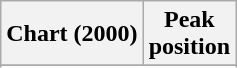<table class="wikitable plainrowheaders"  style="text-align:center">
<tr>
<th scope="col">Chart (2000)</th>
<th scope="col">Peak<br>position</th>
</tr>
<tr>
</tr>
<tr>
</tr>
<tr>
</tr>
</table>
